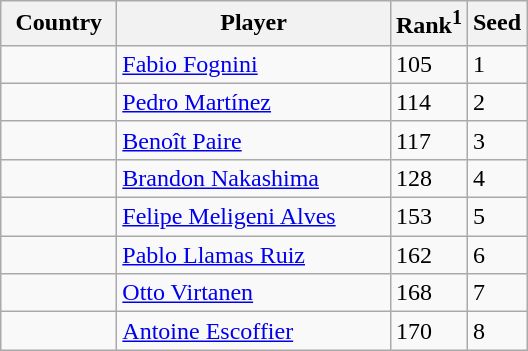<table class="sortable wikitable">
<tr>
<th width="70">Country</th>
<th width="175">Player</th>
<th>Rank<sup>1</sup></th>
<th>Seed</th>
</tr>
<tr>
<td></td>
<td><a href='#'>Fabio Fognini</a></td>
<td>105</td>
<td>1</td>
</tr>
<tr>
<td></td>
<td><a href='#'>Pedro Martínez</a></td>
<td>114</td>
<td>2</td>
</tr>
<tr>
<td></td>
<td><a href='#'>Benoît Paire</a></td>
<td>117</td>
<td>3</td>
</tr>
<tr>
<td></td>
<td><a href='#'>Brandon Nakashima</a></td>
<td>128</td>
<td>4</td>
</tr>
<tr>
<td></td>
<td><a href='#'>Felipe Meligeni Alves</a></td>
<td>153</td>
<td>5</td>
</tr>
<tr>
<td></td>
<td><a href='#'>Pablo Llamas Ruiz</a></td>
<td>162</td>
<td>6</td>
</tr>
<tr>
<td></td>
<td><a href='#'>Otto Virtanen</a></td>
<td>168</td>
<td>7</td>
</tr>
<tr>
<td></td>
<td><a href='#'>Antoine Escoffier</a></td>
<td>170</td>
<td>8</td>
</tr>
</table>
